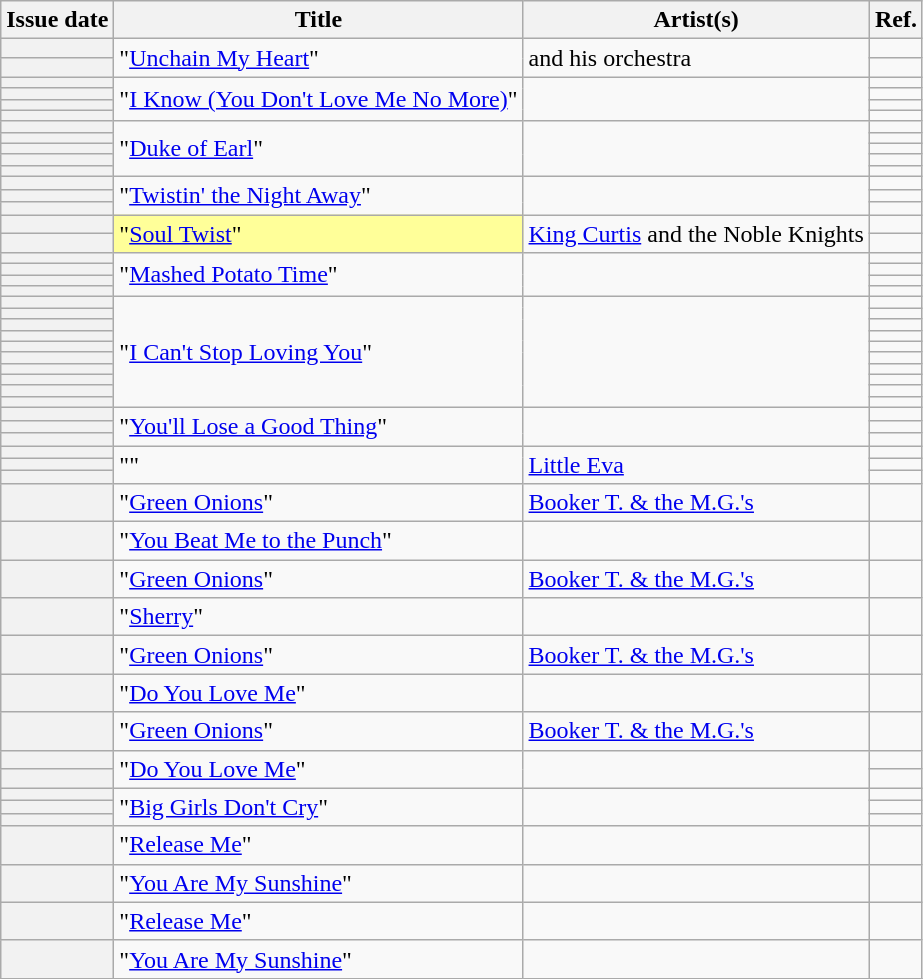<table class="wikitable sortable plainrowheaders">
<tr>
<th scope=col>Issue date</th>
<th scope=col>Title</th>
<th scope=col>Artist(s)</th>
<th scope=col class=unsortable>Ref.</th>
</tr>
<tr>
<th scope="row"></th>
<td rowspan="2">"<a href='#'>Unchain My Heart</a>"</td>
<td rowspan="2"> and his orchestra</td>
<td align="center"></td>
</tr>
<tr>
<th scope="row"></th>
<td align="center"></td>
</tr>
<tr>
<th scope="row"></th>
<td rowspan="4">"<a href='#'>I Know (You Don't Love Me No More)</a>"</td>
<td rowspan="4"></td>
<td align="center"></td>
</tr>
<tr>
<th scope="row"></th>
<td align="center"></td>
</tr>
<tr>
<th scope="row"></th>
<td align="center"></td>
</tr>
<tr>
<th scope="row"></th>
<td align="center"></td>
</tr>
<tr>
<th scope="row"></th>
<td rowspan="5">"<a href='#'>Duke of Earl</a>"</td>
<td rowspan="5"></td>
<td align="center"></td>
</tr>
<tr>
<th scope="row"></th>
<td align="center"></td>
</tr>
<tr>
<th scope="row"></th>
<td align="center"></td>
</tr>
<tr>
<th scope="row"></th>
<td align="center"></td>
</tr>
<tr>
<th scope="row"></th>
<td align="center"></td>
</tr>
<tr>
<th scope="row"></th>
<td rowspan="3">"<a href='#'>Twistin' the Night Away</a>"</td>
<td rowspan="3"></td>
<td align="center"></td>
</tr>
<tr>
<th scope="row"></th>
<td align="center"></td>
</tr>
<tr>
<th scope="row"></th>
<td align="center"></td>
</tr>
<tr>
<th scope="row"></th>
<td rowspan="2" bgcolor="#FFFF99">"<a href='#'>Soul Twist</a>" </td>
<td rowspan="2"><a href='#'>King Curtis</a> and the Noble Knights</td>
<td align="center"></td>
</tr>
<tr>
<th scope="row"></th>
<td align="center"></td>
</tr>
<tr>
<th scope="row"></th>
<td rowspan="4">"<a href='#'>Mashed Potato Time</a>"</td>
<td rowspan="4"></td>
<td align="center"></td>
</tr>
<tr>
<th scope="row"></th>
<td align="center"></td>
</tr>
<tr>
<th scope="row"></th>
<td align="center"></td>
</tr>
<tr>
<th scope="row"></th>
<td align="center"></td>
</tr>
<tr>
<th scope="row"></th>
<td rowspan="10">"<a href='#'>I Can't Stop Loving You</a>"</td>
<td rowspan="10"></td>
<td align="center"></td>
</tr>
<tr>
<th scope="row"></th>
<td align="center"></td>
</tr>
<tr>
<th scope="row"></th>
<td align="center"></td>
</tr>
<tr>
<th scope="row"></th>
<td align="center"></td>
</tr>
<tr>
<th scope="row"></th>
<td align="center"></td>
</tr>
<tr>
<th scope="row"></th>
<td align="center"></td>
</tr>
<tr>
<th scope="row"></th>
<td align="center"></td>
</tr>
<tr>
<th scope="row"></th>
<td align="center"></td>
</tr>
<tr>
<th scope="row"></th>
<td align="center"></td>
</tr>
<tr>
<th scope="row"></th>
<td align="center"></td>
</tr>
<tr>
<th scope="row"></th>
<td rowspan="3">"<a href='#'>You'll Lose a Good Thing</a>"</td>
<td rowspan="3"></td>
<td align="center"></td>
</tr>
<tr>
<th scope="row"></th>
<td align="center"></td>
</tr>
<tr>
<th scope="row"></th>
<td align="center"></td>
</tr>
<tr>
<th scope="row"></th>
<td rowspan="3">""</td>
<td rowspan="3"><a href='#'>Little Eva</a></td>
<td align="center"></td>
</tr>
<tr>
<th scope="row"></th>
<td align="center"></td>
</tr>
<tr>
<th scope="row"></th>
<td align="center"></td>
</tr>
<tr>
<th scope="row"></th>
<td>"<a href='#'>Green Onions</a>"</td>
<td><a href='#'>Booker T. & the M.G.'s</a></td>
<td align="center"></td>
</tr>
<tr>
<th scope="row"></th>
<td>"<a href='#'>You Beat Me to the Punch</a>"</td>
<td></td>
<td align="center"></td>
</tr>
<tr>
<th scope="row"></th>
<td>"<a href='#'>Green Onions</a>"</td>
<td><a href='#'>Booker T. & the M.G.'s</a></td>
<td align="center"></td>
</tr>
<tr>
<th scope="row"></th>
<td>"<a href='#'>Sherry</a>"</td>
<td></td>
<td align="center"></td>
</tr>
<tr>
<th scope="row"></th>
<td>"<a href='#'>Green Onions</a>"</td>
<td><a href='#'>Booker T. & the M.G.'s</a></td>
<td align="center"></td>
</tr>
<tr>
<th scope="row"></th>
<td>"<a href='#'>Do You Love Me</a>"</td>
<td></td>
<td align="center"></td>
</tr>
<tr>
<th scope="row"></th>
<td>"<a href='#'>Green Onions</a>"</td>
<td><a href='#'>Booker T. & the M.G.'s</a></td>
<td align="center"></td>
</tr>
<tr>
<th scope="row"></th>
<td rowspan="2">"<a href='#'>Do You Love Me</a>"</td>
<td rowspan="2"></td>
<td align="center"></td>
</tr>
<tr>
<th scope="row"></th>
<td align="center"></td>
</tr>
<tr>
<th scope="row"></th>
<td rowspan="3">"<a href='#'>Big Girls Don't Cry</a>"</td>
<td rowspan="3"></td>
<td align="center"></td>
</tr>
<tr>
<th scope="row"></th>
<td align="center"></td>
</tr>
<tr>
<th scope="row"></th>
<td align="center"></td>
</tr>
<tr>
<th scope="row"></th>
<td>"<a href='#'>Release Me</a>"</td>
<td></td>
<td align="center"></td>
</tr>
<tr>
<th scope="row"></th>
<td>"<a href='#'>You Are My Sunshine</a>"</td>
<td></td>
<td align="center"></td>
</tr>
<tr>
<th scope="row"></th>
<td>"<a href='#'>Release Me</a>"</td>
<td></td>
<td align="center"></td>
</tr>
<tr>
<th scope="row"></th>
<td>"<a href='#'>You Are My Sunshine</a>"</td>
<td></td>
<td align="center"></td>
</tr>
<tr>
</tr>
</table>
